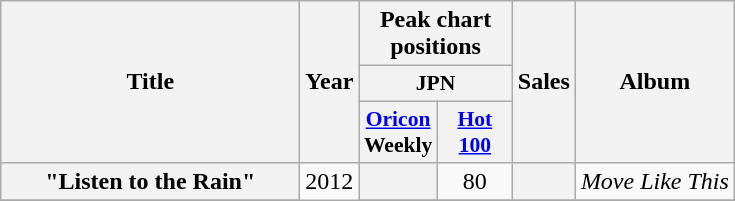<table class="wikitable plainrowheaders" style="text-align:center;">
<tr>
<th scope="col" rowspan="3" style="width:12em;">Title</th>
<th scope="col" rowspan="3">Year</th>
<th scope="col" colspan="2">Peak chart positions</th>
<th scope="col" rowspan="3">Sales</th>
<th scope="col" rowspan="3">Album</th>
</tr>
<tr>
<th scope="col" style="width:3em;font-size:90%;" colspan="2">JPN</th>
</tr>
<tr>
<th scope="col" style="width:3em;font-size:90%;"><a href='#'>Oricon</a> Weekly</th>
<th scope="col" style="width:3em;font-size:90%;"><a href='#'>Hot 100</a></th>
</tr>
<tr>
<th scope="row">"Listen to the Rain"</th>
<td rowspan="3">2012</td>
<th scope="row"></th>
<td>80</td>
<th scope="row"></th>
<td><em>Move Like This</em></td>
</tr>
<tr>
</tr>
</table>
